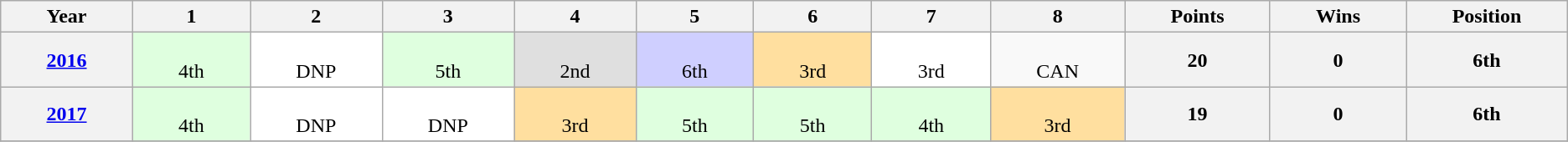<table class="wikitable" style="text-align: center;" style="font-size:small" style="clear:both;">
<tr>
<th width="2%">Year</th>
<th width="2%">1</th>
<th width="2%">2</th>
<th width="2%">3</th>
<th width="2%">4</th>
<th width="2%">5</th>
<th width="2%">6</th>
<th width="2%">7</th>
<th width="2%">8</th>
<th width="2%">Points</th>
<th width="2%">Wins</th>
<th width="2%">Position</th>
</tr>
<tr align=center>
<th><a href='#'>2016</a></th>
<td style="background:#dfffdf;"> <br>4th</td>
<td style="background:#FFFFFF;"> <br>DNP</td>
<td style="background:#dfffdf;"> <br>5th</td>
<td style="background:#dfdfdf;"> <br>2nd</td>
<td style="background:#cfcfff;"> <br>6th</td>
<td style="background:#ffdf9f;"> <br>3rd</td>
<td style="background:#FFFFFF;"> <br>3rd</td>
<td> <br>CAN</td>
<th>20</th>
<th>0</th>
<th>6th</th>
</tr>
<tr align=center>
<th><a href='#'>2017</a></th>
<td style="background:#dfffdf;"> <br>4th</td>
<td style="background:#FFFFFF;"> <br>DNP</td>
<td style="background:#FFFFFF;"> <br>DNP</td>
<td style="background:#ffdf9f;"> <br>3rd</td>
<td style="background:#dfffdf;"> <br>5th</td>
<td style="background:#dfffdf;"> <br>5th</td>
<td style="background:#dfffdf;"> <br>4th</td>
<td style="background:#ffdf9f;"> <br>3rd</td>
<th>19</th>
<th>0</th>
<th>6th</th>
</tr>
<tr>
</tr>
</table>
